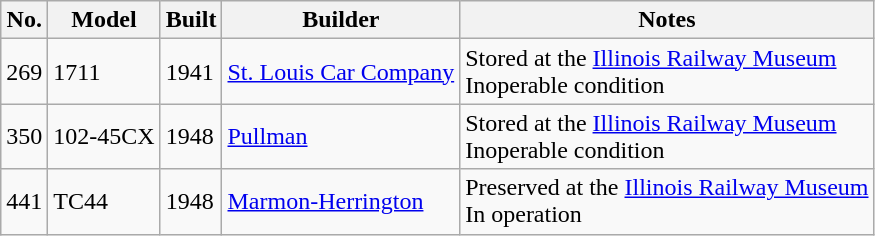<table class="wikitable sortable">
<tr>
<th>No.</th>
<th>Model</th>
<th>Built</th>
<th>Builder</th>
<th>Notes</th>
</tr>
<tr>
<td>269</td>
<td>1711</td>
<td>1941</td>
<td><a href='#'>St. Louis Car Company</a></td>
<td>Stored at the <a href='#'>Illinois Railway Museum</a><br>Inoperable condition</td>
</tr>
<tr>
<td>350</td>
<td>102-45CX</td>
<td>1948</td>
<td><a href='#'>Pullman</a></td>
<td>Stored at the <a href='#'>Illinois Railway Museum</a><br>Inoperable condition</td>
</tr>
<tr>
<td>441</td>
<td>TC44</td>
<td>1948</td>
<td><a href='#'>Marmon-Herrington</a></td>
<td>Preserved at the <a href='#'>Illinois Railway Museum</a><br>In operation</td>
</tr>
</table>
